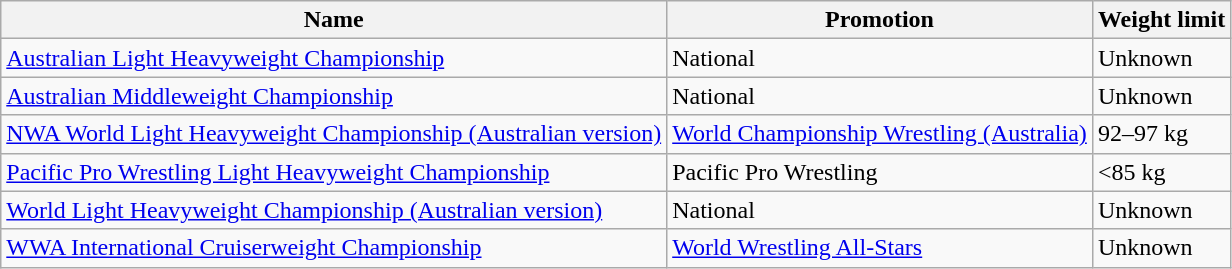<table class="wikitable">
<tr>
<th>Name</th>
<th>Promotion</th>
<th>Weight limit</th>
</tr>
<tr>
<td><a href='#'>Australian Light Heavyweight Championship</a></td>
<td>National</td>
<td>Unknown</td>
</tr>
<tr>
<td><a href='#'>Australian Middleweight Championship</a></td>
<td>National</td>
<td>Unknown</td>
</tr>
<tr>
<td><a href='#'>NWA World Light Heavyweight Championship (Australian version)</a></td>
<td><a href='#'>World Championship Wrestling (Australia)</a></td>
<td>92–97 kg</td>
</tr>
<tr>
<td><a href='#'>Pacific Pro Wrestling Light Heavyweight Championship</a></td>
<td>Pacific Pro Wrestling</td>
<td><85 kg</td>
</tr>
<tr>
<td><a href='#'>World Light Heavyweight Championship (Australian version)</a></td>
<td>National</td>
<td>Unknown</td>
</tr>
<tr>
<td><a href='#'>WWA International Cruiserweight Championship</a></td>
<td><a href='#'>World Wrestling All-Stars</a></td>
<td>Unknown</td>
</tr>
</table>
